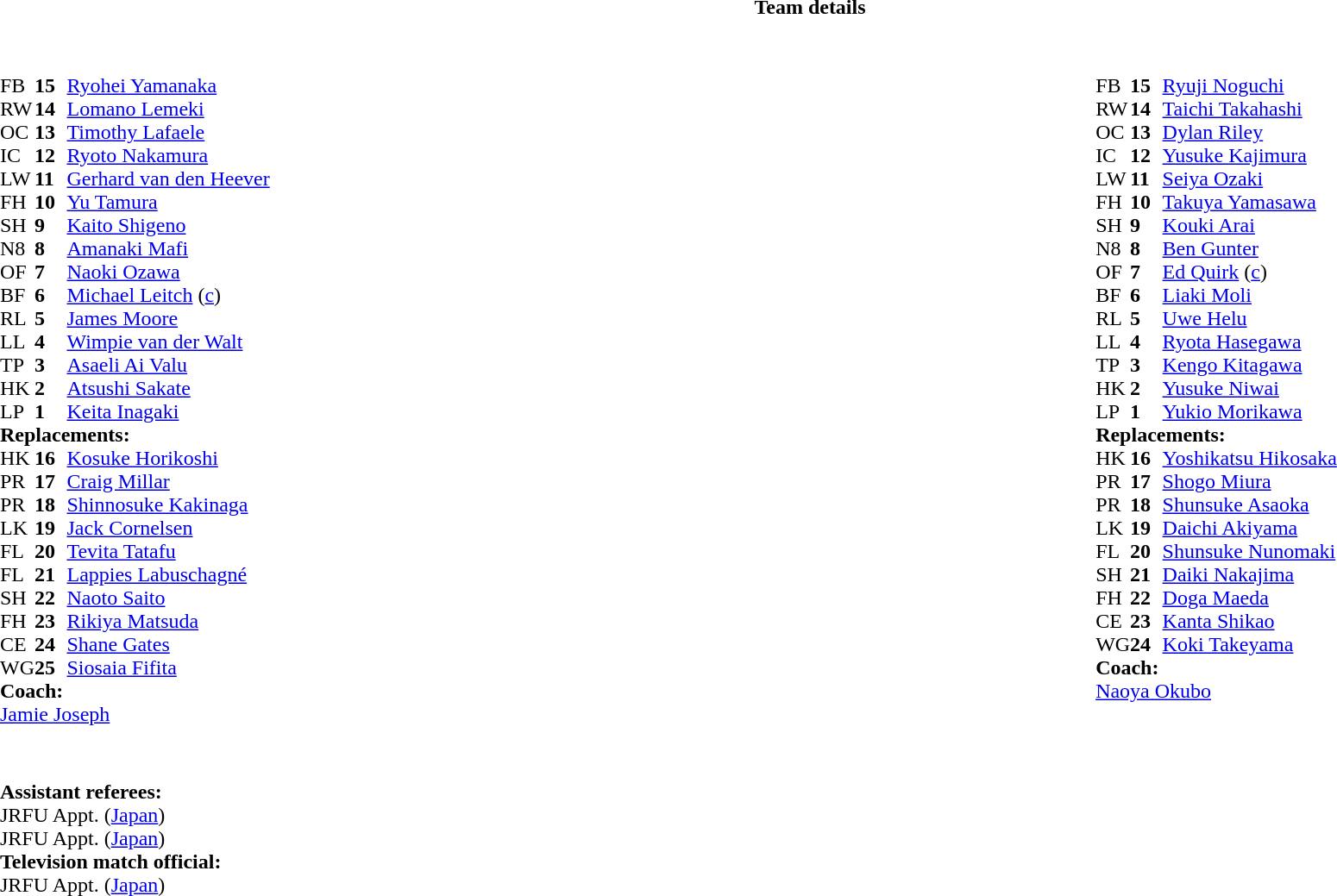<table border="0" style="width:100%;" class="collapsible collapsed">
<tr>
<th>Team details</th>
</tr>
<tr>
<td><br><table style="width:100%;">
<tr>
<td style="vertical-align:top; width:50%;"><br><table style="font-size: 100%" cellspacing="0" cellpadding="0">
<tr>
<th width="25"></th>
<th width="25"></th>
</tr>
<tr>
<td>FB</td>
<td><strong>15</strong></td>
<td><a href='#'>Ryohei Yamanaka</a></td>
</tr>
<tr>
<td>RW</td>
<td><strong>14</strong></td>
<td><a href='#'>Lomano Lemeki</a></td>
</tr>
<tr>
<td>OC</td>
<td><strong>13</strong></td>
<td><a href='#'>Timothy Lafaele</a></td>
<td></td>
<td></td>
</tr>
<tr>
<td>IC</td>
<td><strong>12</strong></td>
<td><a href='#'>Ryoto Nakamura</a></td>
</tr>
<tr>
<td>LW</td>
<td><strong>11</strong></td>
<td><a href='#'>Gerhard van den Heever</a></td>
<td></td>
<td></td>
</tr>
<tr>
<td>FH</td>
<td><strong>10</strong></td>
<td><a href='#'>Yu Tamura</a></td>
<td></td>
<td></td>
</tr>
<tr>
<td>SH</td>
<td><strong>9</strong></td>
<td><a href='#'>Kaito Shigeno</a></td>
<td></td>
<td></td>
</tr>
<tr>
<td>N8</td>
<td><strong>8</strong></td>
<td><a href='#'>Amanaki Mafi</a></td>
</tr>
<tr>
<td>OF</td>
<td><strong>7</strong></td>
<td><a href='#'>Naoki Ozawa</a></td>
<td></td>
<td></td>
<td></td>
</tr>
<tr>
<td>BF</td>
<td><strong>6</strong></td>
<td><a href='#'>Michael Leitch</a> (<a href='#'>c</a>)</td>
<td></td>
<td></td>
</tr>
<tr>
<td>RL</td>
<td><strong>5</strong></td>
<td><a href='#'>James Moore</a></td>
<td></td>
<td></td>
</tr>
<tr>
<td>LL</td>
<td><strong>4</strong></td>
<td><a href='#'>Wimpie van der Walt</a></td>
<td></td>
<td></td>
<td></td>
</tr>
<tr>
<td>TP</td>
<td><strong>3</strong></td>
<td><a href='#'>Asaeli Ai Valu</a></td>
<td></td>
<td></td>
</tr>
<tr>
<td>HK</td>
<td><strong>2</strong></td>
<td><a href='#'>Atsushi Sakate</a></td>
<td></td>
<td></td>
</tr>
<tr>
<td>LP</td>
<td><strong>1</strong></td>
<td><a href='#'>Keita Inagaki</a></td>
<td></td>
<td></td>
</tr>
<tr>
<td colspan="3"><strong>Replacements:</strong></td>
</tr>
<tr>
<td>HK</td>
<td><strong>16</strong></td>
<td><a href='#'>Kosuke Horikoshi</a></td>
<td></td>
<td></td>
</tr>
<tr>
<td>PR</td>
<td><strong>17</strong></td>
<td><a href='#'>Craig Millar</a></td>
<td></td>
<td></td>
</tr>
<tr>
<td>PR</td>
<td><strong>18</strong></td>
<td><a href='#'>Shinnosuke Kakinaga</a></td>
<td></td>
<td></td>
</tr>
<tr>
<td>LK</td>
<td><strong>19</strong></td>
<td><a href='#'>Jack Cornelsen</a></td>
<td></td>
<td></td>
</tr>
<tr>
<td>FL</td>
<td><strong>20</strong></td>
<td><a href='#'>Tevita Tatafu</a></td>
<td></td>
<td></td>
</tr>
<tr>
<td>FL</td>
<td><strong>21</strong></td>
<td><a href='#'>Lappies Labuschagné</a></td>
<td></td>
<td></td>
</tr>
<tr>
<td>SH</td>
<td><strong>22</strong></td>
<td><a href='#'>Naoto Saito</a></td>
<td></td>
<td></td>
</tr>
<tr>
<td>FH</td>
<td><strong>23</strong></td>
<td><a href='#'>Rikiya Matsuda</a></td>
<td></td>
<td></td>
</tr>
<tr>
<td>CE</td>
<td><strong>24</strong></td>
<td><a href='#'>Shane Gates</a></td>
<td></td>
<td></td>
</tr>
<tr>
<td>WG</td>
<td><strong>25</strong></td>
<td><a href='#'>Siosaia Fifita</a></td>
<td></td>
<td></td>
</tr>
<tr>
<td colspan="3"><strong>Coach:</strong></td>
</tr>
<tr>
<td colspan="4"> <a href='#'>Jamie Joseph</a></td>
</tr>
</table>
</td>
<td style="vertical-align:top; width:50%;"><br><table cellspacing="0" cellpadding="0" style="font-size:100%; margin:auto;">
<tr>
<th width="25"></th>
<th width="25"></th>
</tr>
<tr>
<td>FB</td>
<td><strong>15</strong></td>
<td> <a href='#'>Ryuji Noguchi</a></td>
<td></td>
<td></td>
<td></td>
</tr>
<tr>
<td>RW</td>
<td><strong>14</strong></td>
<td> <a href='#'>Taichi Takahashi</a></td>
</tr>
<tr>
<td>OC</td>
<td><strong>13</strong></td>
<td> <a href='#'>Dylan Riley</a></td>
</tr>
<tr>
<td>IC</td>
<td><strong>12</strong></td>
<td> <a href='#'>Yusuke Kajimura</a></td>
<td></td>
<td></td>
<td></td>
</tr>
<tr>
<td>LW</td>
<td><strong>11</strong></td>
<td> <a href='#'>Seiya Ozaki</a></td>
<td></td>
<td></td>
<td></td>
<td></td>
</tr>
<tr>
<td>FH</td>
<td><strong>10</strong></td>
<td> <a href='#'>Takuya Yamasawa</a></td>
<td></td>
<td></td>
<td></td>
</tr>
<tr>
<td>SH</td>
<td><strong>9</strong></td>
<td> <a href='#'>Kouki Arai</a></td>
<td></td>
<td></td>
<td></td>
</tr>
<tr>
<td>N8</td>
<td><strong>8</strong></td>
<td> <a href='#'>Ben Gunter</a></td>
<td></td>
<td></td>
<td></td>
<td></td>
<td></td>
<td></td>
</tr>
<tr>
<td>OF</td>
<td><strong>7</strong></td>
<td> <a href='#'>Ed Quirk</a> (<a href='#'>c</a>)</td>
<td></td>
<td></td>
<td></td>
<td></td>
<td></td>
</tr>
<tr>
<td>BF</td>
<td><strong>6</strong></td>
<td> <a href='#'>Liaki Moli</a></td>
<td></td>
<td></td>
<td></td>
</tr>
<tr>
<td>RL</td>
<td><strong>5</strong></td>
<td> <a href='#'>Uwe Helu</a></td>
<td></td>
<td></td>
<td></td>
<td></td>
<td></td>
<td></td>
<td></td>
</tr>
<tr>
<td>LL</td>
<td><strong>4</strong></td>
<td> <a href='#'>Ryota Hasegawa</a></td>
<td></td>
<td colspan=2></td>
<td></td>
<td></td>
<td></td>
</tr>
<tr>
<td>TP</td>
<td><strong>3</strong></td>
<td> <a href='#'>Kengo Kitagawa</a></td>
<td></td>
<td></td>
<td></td>
</tr>
<tr>
<td>HK</td>
<td><strong>2</strong></td>
<td> <a href='#'>Yusuke Niwai</a></td>
<td></td>
<td></td>
<td></td>
<td></td>
</tr>
<tr>
<td>LP</td>
<td><strong>1</strong></td>
<td> <a href='#'>Yukio Morikawa</a></td>
<td></td>
<td></td>
<td></td>
</tr>
<tr>
<td colspan=3><strong>Replacements:</strong></td>
</tr>
<tr>
<td>HK</td>
<td><strong>16</strong></td>
<td> <a href='#'>Yoshikatsu Hikosaka</a></td>
<td></td>
<td></td>
<td></td>
<td></td>
</tr>
<tr>
<td>PR</td>
<td><strong>17</strong></td>
<td> <a href='#'>Shogo Miura</a></td>
<td></td>
<td></td>
<td></td>
</tr>
<tr>
<td>PR</td>
<td><strong>18</strong></td>
<td> <a href='#'>Shunsuke Asaoka</a></td>
<td></td>
<td></td>
<td></td>
</tr>
<tr>
<td>LK</td>
<td><strong>19</strong></td>
<td> <a href='#'>Daichi Akiyama</a></td>
<td></td>
<td></td>
<td></td>
<td></td>
<td></td>
<td></td>
<td></td>
</tr>
<tr>
<td>FL</td>
<td><strong>20</strong></td>
<td> <a href='#'>Shunsuke Nunomaki</a></td>
<td></td>
<td></td>
<td></td>
<td></td>
</tr>
<tr>
<td>SH</td>
<td><strong>21</strong></td>
<td> <a href='#'>Daiki Nakajima</a></td>
<td></td>
<td></td>
<td></td>
</tr>
<tr>
<td>FH</td>
<td><strong>22</strong></td>
<td> <a href='#'>Doga Maeda</a></td>
<td></td>
<td></td>
<td></td>
</tr>
<tr>
<td>CE</td>
<td><strong>23</strong></td>
<td> <a href='#'>Kanta Shikao</a></td>
<td></td>
<td></td>
<td></td>
</tr>
<tr>
<td>WG</td>
<td><strong>24</strong></td>
<td> <a href='#'>Koki Takeyama</a></td>
<td></td>
<td></td>
<td></td>
<td></td>
</tr>
<tr>
<td colspan=3><strong>Coach:</strong></td>
</tr>
<tr>
<td colspan="4"> <a href='#'>Naoya Okubo</a></td>
</tr>
</table>
</td>
</tr>
</table>
<table style="width:100%; font-size:100%;">
<tr>
<td><br><br><strong>Assistant referees:</strong>
<br>JRFU Appt. (<a href='#'>Japan</a>)
<br>JRFU Appt. (<a href='#'>Japan</a>)
<br><strong>Television match official:</strong>
<br>JRFU Appt. (<a href='#'>Japan</a>)</td>
</tr>
</table>
</td>
</tr>
</table>
